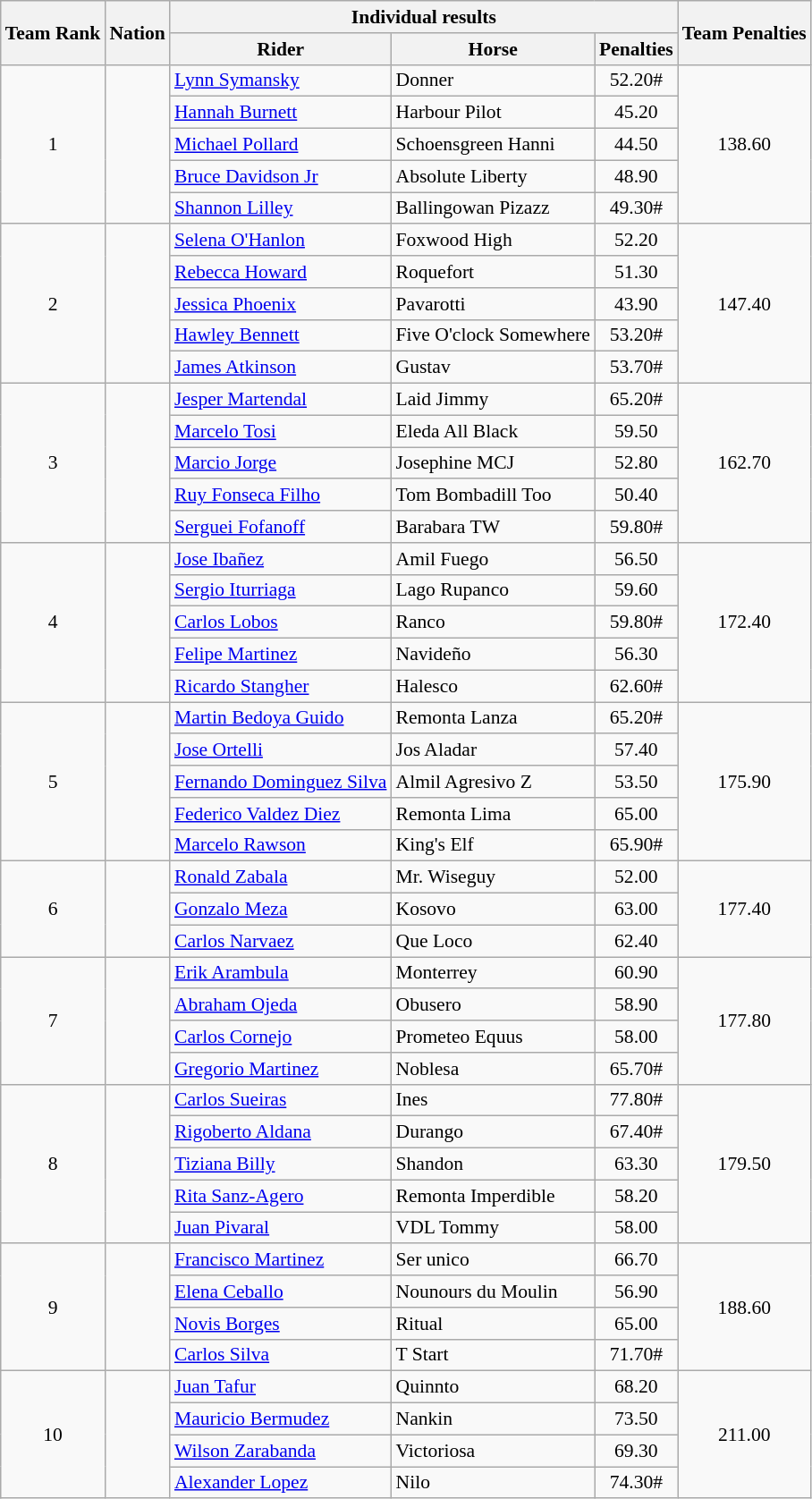<table class=wikitable style="font-size:90%">
<tr>
<th rowspan="2">Team Rank</th>
<th rowspan="2">Nation</th>
<th colspan="3">Individual results</th>
<th rowspan="2">Team Penalties</th>
</tr>
<tr>
<th>Rider</th>
<th>Horse</th>
<th>Penalties</th>
</tr>
<tr>
<td align=center rowspan="5">1</td>
<td rowspan="5"></td>
<td><a href='#'>Lynn Symansky</a></td>
<td>Donner</td>
<td align=center>52.20#</td>
<td align=center rowspan="5">138.60</td>
</tr>
<tr>
<td><a href='#'>Hannah Burnett</a></td>
<td>Harbour Pilot</td>
<td align=center>45.20</td>
</tr>
<tr>
<td><a href='#'>Michael Pollard</a></td>
<td>Schoensgreen Hanni</td>
<td align=center>44.50</td>
</tr>
<tr>
<td><a href='#'>Bruce Davidson Jr</a></td>
<td>Absolute Liberty</td>
<td align=center>48.90</td>
</tr>
<tr>
<td><a href='#'>Shannon Lilley</a></td>
<td>Ballingowan Pizazz</td>
<td align=center>49.30#</td>
</tr>
<tr>
<td align=center rowspan="5">2</td>
<td rowspan="5"></td>
<td><a href='#'>Selena O'Hanlon</a></td>
<td>Foxwood High</td>
<td align=center>52.20</td>
<td align=center rowspan="5">147.40</td>
</tr>
<tr>
<td><a href='#'>Rebecca Howard</a></td>
<td>Roquefort</td>
<td align=center>51.30</td>
</tr>
<tr>
<td><a href='#'>Jessica Phoenix</a></td>
<td>Pavarotti</td>
<td align=center>43.90</td>
</tr>
<tr>
<td><a href='#'>Hawley Bennett</a></td>
<td>Five O'clock Somewhere</td>
<td align=center>53.20#</td>
</tr>
<tr>
<td><a href='#'>James Atkinson</a></td>
<td>Gustav</td>
<td align=center>53.70#</td>
</tr>
<tr>
<td align=center rowspan="5">3</td>
<td rowspan="5"></td>
<td><a href='#'>Jesper Martendal</a></td>
<td>Laid Jimmy</td>
<td align=center>65.20#</td>
<td align=center rowspan="5">162.70</td>
</tr>
<tr>
<td><a href='#'>Marcelo Tosi</a></td>
<td>Eleda All Black</td>
<td align=center>59.50</td>
</tr>
<tr>
<td><a href='#'>Marcio Jorge</a></td>
<td>Josephine MCJ</td>
<td align=center>52.80</td>
</tr>
<tr>
<td><a href='#'>Ruy Fonseca Filho</a></td>
<td>Tom Bombadill Too</td>
<td align=center>50.40</td>
</tr>
<tr>
<td><a href='#'>Serguei Fofanoff</a></td>
<td>Barabara TW</td>
<td align=center>59.80#</td>
</tr>
<tr>
<td align=center rowspan="5">4</td>
<td rowspan="5"></td>
<td><a href='#'>Jose Ibañez</a></td>
<td>Amil Fuego</td>
<td align=center>56.50</td>
<td align=center rowspan="5">172.40</td>
</tr>
<tr>
<td><a href='#'>Sergio Iturriaga</a></td>
<td>Lago Rupanco</td>
<td align=center>59.60</td>
</tr>
<tr>
<td><a href='#'>Carlos Lobos</a></td>
<td>Ranco</td>
<td align=center>59.80#</td>
</tr>
<tr>
<td><a href='#'>Felipe Martinez</a></td>
<td>Navideño</td>
<td align=center>56.30</td>
</tr>
<tr>
<td><a href='#'>Ricardo Stangher</a></td>
<td>Halesco</td>
<td align=center>62.60#</td>
</tr>
<tr>
<td align=center rowspan="5">5</td>
<td rowspan="5"></td>
<td><a href='#'>Martin Bedoya Guido</a></td>
<td>Remonta Lanza</td>
<td align=center>65.20#</td>
<td align=center rowspan="5">175.90</td>
</tr>
<tr>
<td><a href='#'>Jose Ortelli</a></td>
<td>Jos Aladar</td>
<td align=center>57.40</td>
</tr>
<tr>
<td><a href='#'>Fernando Dominguez Silva</a></td>
<td>Almil Agresivo Z</td>
<td align=center>53.50</td>
</tr>
<tr>
<td><a href='#'>Federico Valdez Diez</a></td>
<td>Remonta Lima</td>
<td align=center>65.00</td>
</tr>
<tr>
<td><a href='#'>Marcelo Rawson</a></td>
<td>King's Elf</td>
<td align=center>65.90#</td>
</tr>
<tr>
<td align=center rowspan="3">6</td>
<td rowspan="3"></td>
<td><a href='#'>Ronald Zabala</a></td>
<td>Mr. Wiseguy</td>
<td align=center>52.00</td>
<td align=center rowspan="3">177.40</td>
</tr>
<tr>
<td><a href='#'>Gonzalo Meza</a></td>
<td>Kosovo</td>
<td align=center>63.00</td>
</tr>
<tr>
<td><a href='#'>Carlos Narvaez</a></td>
<td>Que Loco</td>
<td align=center>62.40</td>
</tr>
<tr>
<td align=center rowspan="4">7</td>
<td rowspan="4"></td>
<td><a href='#'>Erik Arambula</a></td>
<td>Monterrey</td>
<td align=center>60.90</td>
<td align=center rowspan="4">177.80</td>
</tr>
<tr>
<td><a href='#'>Abraham Ojeda</a></td>
<td>Obusero</td>
<td align=center>58.90</td>
</tr>
<tr>
<td><a href='#'>Carlos Cornejo</a></td>
<td>Prometeo Equus</td>
<td align=center>58.00</td>
</tr>
<tr>
<td><a href='#'>Gregorio Martinez</a></td>
<td>Noblesa</td>
<td align=center>65.70#</td>
</tr>
<tr>
<td align=center rowspan="5">8</td>
<td rowspan="5"></td>
<td><a href='#'>Carlos Sueiras</a></td>
<td>Ines</td>
<td align=center>77.80#</td>
<td align=center rowspan="5">179.50</td>
</tr>
<tr>
<td><a href='#'>Rigoberto Aldana</a></td>
<td>Durango</td>
<td align=center>67.40#</td>
</tr>
<tr>
<td><a href='#'>Tiziana Billy</a></td>
<td>Shandon</td>
<td align=center>63.30</td>
</tr>
<tr>
<td><a href='#'>Rita Sanz-Agero</a></td>
<td>Remonta Imperdible</td>
<td align=center>58.20</td>
</tr>
<tr>
<td><a href='#'>Juan Pivaral</a></td>
<td>VDL Tommy</td>
<td align=center>58.00</td>
</tr>
<tr>
<td align=center rowspan="4">9</td>
<td rowspan="4"></td>
<td><a href='#'>Francisco Martinez</a></td>
<td>Ser unico</td>
<td align=center>66.70</td>
<td align=center rowspan="4">188.60</td>
</tr>
<tr>
<td><a href='#'>Elena Ceballo</a></td>
<td>Nounours du Moulin</td>
<td align=center>56.90</td>
</tr>
<tr>
<td><a href='#'>Novis Borges</a></td>
<td>Ritual</td>
<td align=center>65.00</td>
</tr>
<tr>
<td><a href='#'>Carlos Silva</a></td>
<td>T Start</td>
<td align=center>71.70#</td>
</tr>
<tr>
<td align=center rowspan="4">10</td>
<td rowspan="4"></td>
<td><a href='#'>Juan Tafur</a></td>
<td>Quinnto</td>
<td align=center>68.20</td>
<td align=center rowspan="4">211.00</td>
</tr>
<tr>
<td><a href='#'>Mauricio Bermudez</a></td>
<td>Nankin</td>
<td align=center>73.50</td>
</tr>
<tr>
<td><a href='#'>Wilson Zarabanda</a></td>
<td>Victoriosa</td>
<td align=center>69.30</td>
</tr>
<tr>
<td><a href='#'>Alexander Lopez</a></td>
<td>Nilo</td>
<td align=center>74.30#</td>
</tr>
</table>
